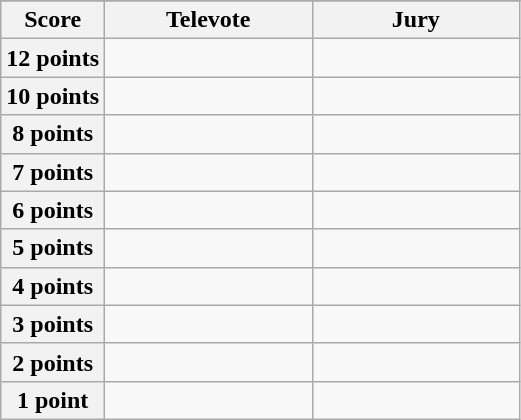<table class="wikitable">
<tr>
</tr>
<tr>
<th scope="col" width="20%">Score</th>
<th scope="col" width="40%">Televote</th>
<th scope="col" width="40%">Jury</th>
</tr>
<tr>
<th scope="row">12 points</th>
<td></td>
<td></td>
</tr>
<tr>
<th scope="row">10 points</th>
<td></td>
<td></td>
</tr>
<tr>
<th scope="row">8 points</th>
<td></td>
<td></td>
</tr>
<tr>
<th scope="row">7 points</th>
<td></td>
<td></td>
</tr>
<tr>
<th scope="row">6 points</th>
<td></td>
<td></td>
</tr>
<tr>
<th scope="row">5 points</th>
<td></td>
<td></td>
</tr>
<tr>
<th scope="row">4 points</th>
<td></td>
<td></td>
</tr>
<tr>
<th scope="row">3 points</th>
<td></td>
<td></td>
</tr>
<tr>
<th scope="row">2 points</th>
<td></td>
<td></td>
</tr>
<tr>
<th scope="row">1 point</th>
<td></td>
<td></td>
</tr>
</table>
